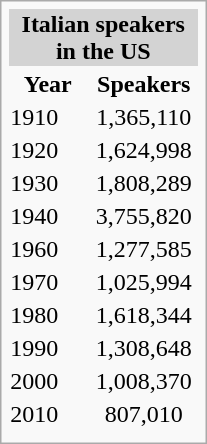<table class="infobox">
<tr>
<td colspan="2" style="text-align: center; background:#D3D3D3; color:black;"><strong>Italian speakers in the US</strong></td>
</tr>
<tr>
<th style="text-align: center; width: 50px">Year</th>
<th style="text-align: center; width: 70px">Speakers</th>
</tr>
<tr>
<td>1910</td>
<td style="text-align: center;">1,365,110</td>
</tr>
<tr>
<td>1920</td>
<td style="text-align: center;">1,624,998</td>
</tr>
<tr>
<td>1930</td>
<td style="text-align: center;">1,808,289</td>
</tr>
<tr>
<td>1940</td>
<td style="text-align: center;">3,755,820</td>
</tr>
<tr>
<td>1960</td>
<td style="text-align: center;">1,277,585</td>
</tr>
<tr>
<td>1970</td>
<td style="text-align: center;">1,025,994</td>
</tr>
<tr>
<td>1980</td>
<td style="text-align: center;">1,618,344</td>
</tr>
<tr>
<td>1990</td>
<td style="text-align: center;">1,308,648</td>
</tr>
<tr>
<td>2000</td>
<td style="text-align: center;">1,008,370</td>
</tr>
<tr>
<td>2010</td>
<td style="text-align: center;">807,010</td>
</tr>
<tr>
<td colspan="2"></td>
</tr>
</table>
